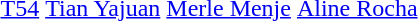<table>
<tr>
<td><a href='#'>T54</a></td>
<td><a href='#'>Tian Yajuan</a><br></td>
<td><a href='#'>Merle Menje</a><br></td>
<td><a href='#'>Aline Rocha</a><br></td>
</tr>
</table>
